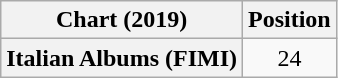<table class="wikitable plainrowheaders" style="text-align:center">
<tr>
<th scope="col">Chart (2019)</th>
<th scope="col">Position</th>
</tr>
<tr>
<th scope="row">Italian Albums (FIMI)</th>
<td>24</td>
</tr>
</table>
